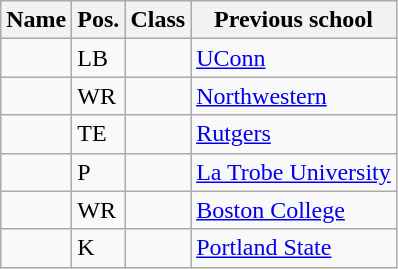<table class="wikitable sortable">
<tr>
<th>Name</th>
<th>Pos.</th>
<th>Class</th>
<th>Previous school</th>
</tr>
<tr>
<td></td>
<td>LB</td>
<td></td>
<td><a href='#'>UConn</a></td>
</tr>
<tr>
<td></td>
<td>WR</td>
<td></td>
<td><a href='#'>Northwestern</a></td>
</tr>
<tr>
<td></td>
<td>TE</td>
<td></td>
<td><a href='#'>Rutgers</a></td>
</tr>
<tr>
<td></td>
<td>P</td>
<td></td>
<td><a href='#'>La Trobe University</a></td>
</tr>
<tr>
<td></td>
<td>WR</td>
<td></td>
<td><a href='#'>Boston College</a></td>
</tr>
<tr>
<td></td>
<td>K</td>
<td></td>
<td><a href='#'>Portland State</a></td>
</tr>
</table>
